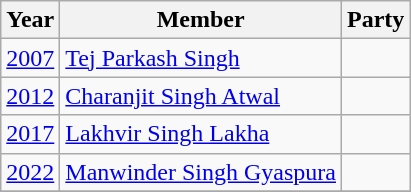<table class="wikitable sortable">
<tr>
<th>Year</th>
<th>Member</th>
<th colspan="2">Party</th>
</tr>
<tr>
<td><a href='#'>2007</a></td>
<td><a href='#'>Tej Parkash Singh</a></td>
<td></td>
</tr>
<tr>
<td><a href='#'>2012</a></td>
<td><a href='#'>Charanjit Singh Atwal</a></td>
<td></td>
</tr>
<tr>
<td><a href='#'>2017</a></td>
<td><a href='#'>Lakhvir Singh Lakha</a></td>
<td></td>
</tr>
<tr>
<td><a href='#'>2022</a></td>
<td><a href='#'>Manwinder Singh Gyaspura</a></td>
<td></td>
</tr>
<tr>
</tr>
</table>
